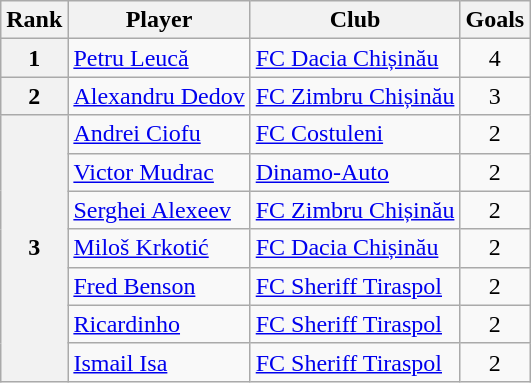<table class="wikitable">
<tr>
<th>Rank</th>
<th>Player</th>
<th>Club</th>
<th>Goals</th>
</tr>
<tr>
<th rowspan= align=center>1</th>
<td> <a href='#'>Petru Leucă</a></td>
<td><a href='#'>FC Dacia Chișinău</a></td>
<td align=center>4</td>
</tr>
<tr>
<th rowspan=1 align=center>2</th>
<td> <a href='#'>Alexandru Dedov</a></td>
<td><a href='#'>FC Zimbru Chișinău</a></td>
<td align=center>3</td>
</tr>
<tr>
<th rowspan=7 align=center>3</th>
<td> <a href='#'>Andrei Ciofu</a></td>
<td><a href='#'>FC Costuleni</a></td>
<td align=center>2</td>
</tr>
<tr>
<td> <a href='#'>Victor Mudrac</a></td>
<td><a href='#'>Dinamo-Auto</a></td>
<td align=center>2</td>
</tr>
<tr>
<td> <a href='#'>Serghei Alexeev</a></td>
<td><a href='#'>FC Zimbru Chișinău</a></td>
<td align=center>2</td>
</tr>
<tr>
<td> <a href='#'>Miloš Krkotić</a></td>
<td><a href='#'>FC Dacia Chișinău</a></td>
<td align=center>2</td>
</tr>
<tr>
<td> <a href='#'>Fred Benson</a></td>
<td><a href='#'>FC Sheriff Tiraspol</a></td>
<td align=center>2</td>
</tr>
<tr>
<td> <a href='#'>Ricardinho</a></td>
<td><a href='#'>FC Sheriff Tiraspol</a></td>
<td align=center>2</td>
</tr>
<tr>
<td> <a href='#'>Ismail Isa</a></td>
<td><a href='#'>FC Sheriff Tiraspol</a></td>
<td align=center>2</td>
</tr>
</table>
